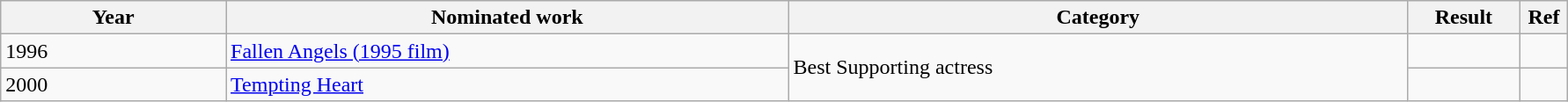<table class="wikitable"  width="94%">
<tr>
<th width="12%">Year</th>
<th width="30%">Nominated work</th>
<th width="33%">Category</th>
<th width="6%">Result</th>
<th width="2%">Ref</th>
</tr>
<tr>
<td>1996</td>
<td><a href='#'>Fallen Angels (1995 film)</a></td>
<td rowspan=2>Best Supporting actress</td>
<td></td>
<td></td>
</tr>
<tr>
<td>2000</td>
<td><a href='#'>Tempting Heart</a></td>
<td></td>
<td></td>
</tr>
</table>
